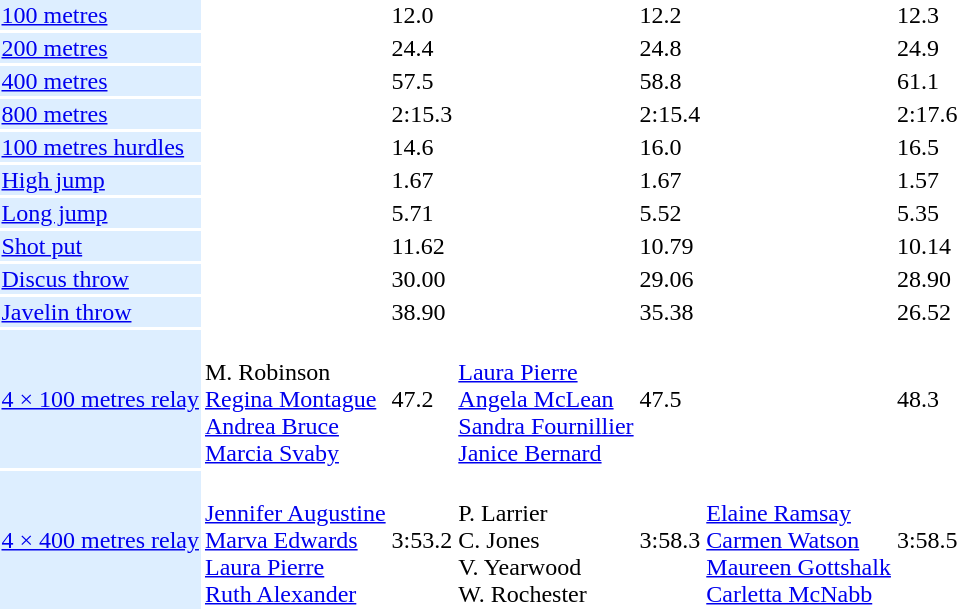<table>
<tr>
<td bgcolor = DDEEFF><a href='#'>100 metres</a></td>
<td></td>
<td>12.0</td>
<td></td>
<td>12.2</td>
<td></td>
<td>12.3</td>
</tr>
<tr>
<td bgcolor = DDEEFF><a href='#'>200 metres</a></td>
<td></td>
<td>24.4</td>
<td></td>
<td>24.8</td>
<td></td>
<td>24.9</td>
</tr>
<tr>
<td bgcolor = DDEEFF><a href='#'>400 metres</a></td>
<td></td>
<td>57.5</td>
<td></td>
<td>58.8</td>
<td></td>
<td>61.1</td>
</tr>
<tr>
<td bgcolor = DDEEFF><a href='#'>800 metres</a></td>
<td></td>
<td>2:15.3</td>
<td></td>
<td>2:15.4</td>
<td></td>
<td>2:17.6</td>
</tr>
<tr>
<td bgcolor = DDEEFF><a href='#'>100 metres hurdles</a></td>
<td></td>
<td>14.6</td>
<td></td>
<td>16.0</td>
<td></td>
<td>16.5</td>
</tr>
<tr>
<td bgcolor = DDEEFF><a href='#'>High jump</a></td>
<td></td>
<td>1.67</td>
<td></td>
<td>1.67</td>
<td></td>
<td>1.57</td>
</tr>
<tr>
<td bgcolor = DDEEFF><a href='#'>Long jump</a></td>
<td></td>
<td>5.71</td>
<td></td>
<td>5.52</td>
<td></td>
<td>5.35</td>
</tr>
<tr>
<td bgcolor = DDEEFF><a href='#'>Shot put</a></td>
<td></td>
<td>11.62</td>
<td></td>
<td>10.79</td>
<td></td>
<td>10.14</td>
</tr>
<tr>
<td bgcolor = DDEEFF><a href='#'>Discus throw</a></td>
<td></td>
<td>30.00</td>
<td></td>
<td>29.06</td>
<td></td>
<td>28.90</td>
</tr>
<tr>
<td bgcolor = DDEEFF><a href='#'>Javelin throw</a></td>
<td></td>
<td>38.90</td>
<td></td>
<td>35.38</td>
<td></td>
<td>26.52</td>
</tr>
<tr>
<td bgcolor = DDEEFF><a href='#'>4 × 100 metres relay</a></td>
<td> <br> M. Robinson <br> <a href='#'>Regina Montague</a> <br> <a href='#'>Andrea Bruce</a> <br> <a href='#'>Marcia Svaby</a></td>
<td>47.2</td>
<td> <br> <a href='#'>Laura Pierre</a> <br> <a href='#'>Angela McLean</a> <br> <a href='#'>Sandra Fournillier</a> <br> <a href='#'>Janice Bernard</a></td>
<td>47.5</td>
<td></td>
<td>48.3</td>
</tr>
<tr>
<td bgcolor = DDEEFF><a href='#'>4 × 400 metres relay</a></td>
<td> <br> <a href='#'>Jennifer Augustine</a> <br> <a href='#'>Marva Edwards</a> <br> <a href='#'>Laura Pierre</a> <br> <a href='#'>Ruth Alexander</a></td>
<td>3:53.2</td>
<td> <br> P. Larrier <br> C. Jones <br> V. Yearwood <br> W. Rochester</td>
<td>3:58.3</td>
<td> <br> <a href='#'>Elaine Ramsay</a> <br> <a href='#'>Carmen Watson</a> <br> <a href='#'>Maureen Gottshalk</a> <br> <a href='#'>Carletta McNabb</a></td>
<td>3:58.5</td>
</tr>
</table>
